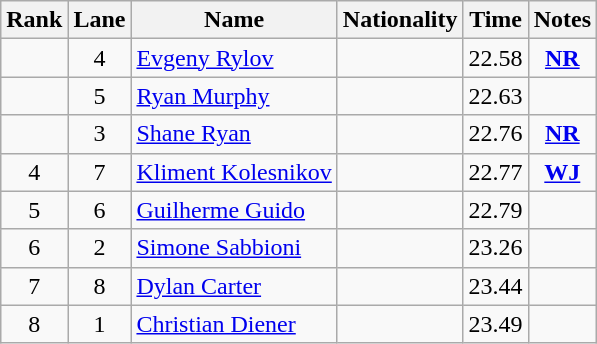<table class="wikitable sortable" style="text-align:center">
<tr>
<th>Rank</th>
<th>Lane</th>
<th>Name</th>
<th>Nationality</th>
<th>Time</th>
<th>Notes</th>
</tr>
<tr>
<td></td>
<td>4</td>
<td align=left><a href='#'>Evgeny Rylov</a></td>
<td align=left></td>
<td>22.58</td>
<td><strong><a href='#'>NR</a></strong></td>
</tr>
<tr>
<td></td>
<td>5</td>
<td align=left><a href='#'>Ryan Murphy</a></td>
<td align=left></td>
<td>22.63</td>
<td></td>
</tr>
<tr>
<td></td>
<td>3</td>
<td align=left><a href='#'>Shane Ryan</a></td>
<td align=left></td>
<td>22.76</td>
<td><strong><a href='#'>NR</a></strong></td>
</tr>
<tr>
<td>4</td>
<td>7</td>
<td align=left><a href='#'>Kliment Kolesnikov</a></td>
<td align=left></td>
<td>22.77</td>
<td><strong><a href='#'>WJ</a></strong></td>
</tr>
<tr>
<td>5</td>
<td>6</td>
<td align=left><a href='#'>Guilherme Guido</a></td>
<td align=left></td>
<td>22.79</td>
<td></td>
</tr>
<tr>
<td>6</td>
<td>2</td>
<td align=left><a href='#'>Simone Sabbioni</a></td>
<td align=left></td>
<td>23.26</td>
<td></td>
</tr>
<tr>
<td>7</td>
<td>8</td>
<td align=left><a href='#'>Dylan Carter</a></td>
<td align=left></td>
<td>23.44</td>
<td></td>
</tr>
<tr>
<td>8</td>
<td>1</td>
<td align=left><a href='#'>Christian Diener</a></td>
<td align=left></td>
<td>23.49</td>
<td></td>
</tr>
</table>
